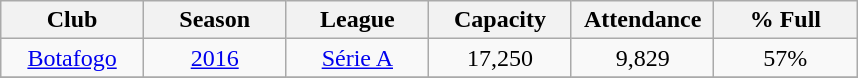<table class="wikitable" style="text-align: center width=60%">
<tr>
<th style="width:15%;">Club</th>
<th style="width:15%;">Season</th>
<th style="width:15%;">League</th>
<th style="width:15%;">Capacity</th>
<th style="width:15%;">Attendance</th>
<th style="width:15%;">% Full</th>
</tr>
<tr>
<td align=center><a href='#'>Botafogo</a></td>
<td align=center><a href='#'>2016</a></td>
<td align=center><a href='#'>Série A</a></td>
<td align=center>17,250</td>
<td align=center>9,829</td>
<td align=center>57%</td>
</tr>
<tr>
</tr>
</table>
